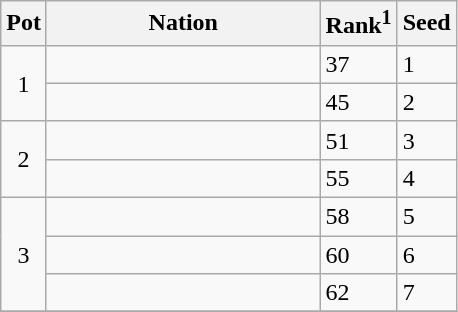<table class="wikitable">
<tr>
<th>Pot</th>
<th width="175">Nation</th>
<th>Rank<sup>1</sup></th>
<th>Seed</th>
</tr>
<tr>
<td rowspan=2 style="text-align:center;">1</td>
<td></td>
<td>37</td>
<td>1</td>
</tr>
<tr>
<td></td>
<td>45</td>
<td>2</td>
</tr>
<tr>
<td rowspan=2 style="text-align:center;">2</td>
<td></td>
<td>51</td>
<td>3</td>
</tr>
<tr>
<td></td>
<td>55</td>
<td>4</td>
</tr>
<tr>
<td rowspan=3 style="text-align:center;">3</td>
<td></td>
<td>58</td>
<td>5</td>
</tr>
<tr>
<td></td>
<td>60</td>
<td>6</td>
</tr>
<tr>
<td></td>
<td>62</td>
<td>7</td>
</tr>
<tr>
</tr>
</table>
